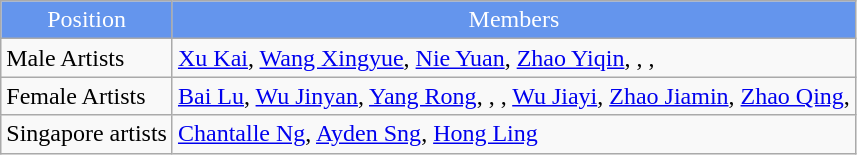<table class="wikitable">
<tr style="background:cornflowerblue; color:white" align="center">
<td>Position</td>
<td>Members</td>
</tr>
<tr>
<td>Male Artists</td>
<td><a href='#'>Xu Kai</a>, <a href='#'>Wang Xingyue</a>, <a href='#'>Nie Yuan</a>, <a href='#'>Zhao Yiqin</a>, , , </td>
</tr>
<tr>
<td>Female Artists</td>
<td><a href='#'>Bai Lu</a>, <a href='#'>Wu Jinyan</a>, <a href='#'>Yang Rong</a>, , , <a href='#'>Wu Jiayi</a>, <a href='#'>Zhao Jiamin</a>, <a href='#'>Zhao Qing</a>, </td>
</tr>
<tr>
<td>Singapore artists</td>
<td><a href='#'>Chantalle Ng</a>, <a href='#'>Ayden Sng</a>, <a href='#'>Hong Ling</a></td>
</tr>
</table>
